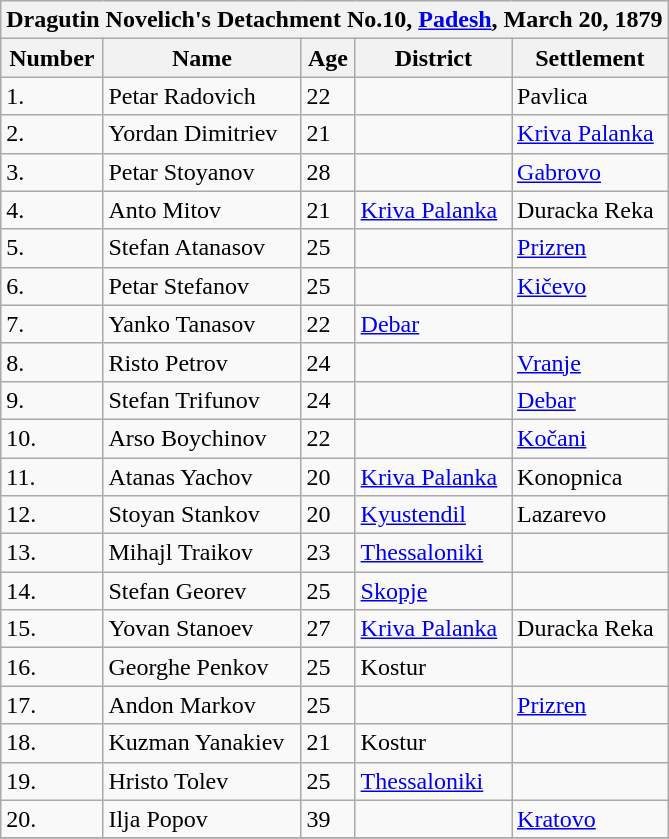<table class="wikitable collapsible collapsed">
<tr>
<th colspan="5">Dragutin Novelich's Detachment No.10, <a href='#'>Padesh</a>, March 20, 1879</th>
</tr>
<tr>
<th>Number</th>
<th>Name</th>
<th>Age</th>
<th>District</th>
<th>Settlement</th>
</tr>
<tr>
<td>1.</td>
<td>Petar Radovich</td>
<td>22</td>
<td></td>
<td>Pavlica</td>
</tr>
<tr>
<td>2.</td>
<td>Yordan Dimitriev</td>
<td>21</td>
<td></td>
<td><a href='#'>Kriva Palanka</a></td>
</tr>
<tr>
<td>3.</td>
<td>Petar Stoyanov</td>
<td>28</td>
<td></td>
<td><a href='#'>Gabrovo</a></td>
</tr>
<tr>
<td>4.</td>
<td>Anto Mitov</td>
<td>21</td>
<td><a href='#'>Kriva Palanka</a></td>
<td>Duracka Reka</td>
</tr>
<tr>
<td>5.</td>
<td>Stefan Atanasov</td>
<td>25</td>
<td></td>
<td><a href='#'>Prizren</a></td>
</tr>
<tr>
<td>6.</td>
<td>Petar Stefanov</td>
<td>25</td>
<td></td>
<td><a href='#'>Kičevo</a></td>
</tr>
<tr>
<td>7.</td>
<td>Yanko Tanasov</td>
<td>22</td>
<td><a href='#'>Debar</a></td>
<td></td>
</tr>
<tr>
<td>8.</td>
<td>Risto Petrov</td>
<td>24</td>
<td></td>
<td><a href='#'>Vranje</a></td>
</tr>
<tr>
<td>9.</td>
<td>Stefan Trifunov</td>
<td>24</td>
<td></td>
<td><a href='#'>Debar</a></td>
</tr>
<tr>
<td>10.</td>
<td>Arso Boychinov</td>
<td>22</td>
<td></td>
<td><a href='#'>Kočani</a></td>
</tr>
<tr>
<td>11.</td>
<td>Atanas Yachov</td>
<td>20</td>
<td><a href='#'>Kriva Palanka</a></td>
<td>Konopnica</td>
</tr>
<tr>
<td>12.</td>
<td>Stoyan Stankov</td>
<td>20</td>
<td><a href='#'>Kyustendil</a></td>
<td>Lazarevo</td>
</tr>
<tr>
<td>13.</td>
<td>Mihajl Traikov</td>
<td>23</td>
<td><a href='#'>Thessaloniki</a></td>
<td></td>
</tr>
<tr>
<td>14.</td>
<td>Stefan Georev</td>
<td>25</td>
<td><a href='#'>Skopje</a></td>
<td></td>
</tr>
<tr>
<td>15.</td>
<td>Yovan Stanoev</td>
<td>27</td>
<td><a href='#'>Kriva Palanka</a></td>
<td>Duracka Reka</td>
</tr>
<tr>
<td>16.</td>
<td>Georghe Penkov</td>
<td>25</td>
<td>Kostur</td>
<td></td>
</tr>
<tr>
<td>17.</td>
<td>Andon Markov</td>
<td>25</td>
<td></td>
<td><a href='#'>Prizren</a></td>
</tr>
<tr>
<td>18.</td>
<td>Kuzman Yanakiev</td>
<td>21</td>
<td>Kostur</td>
<td></td>
</tr>
<tr>
<td>19.</td>
<td>Hristo Tolev</td>
<td>25</td>
<td><a href='#'>Thessaloniki</a></td>
<td></td>
</tr>
<tr>
<td>20.</td>
<td>Ilja Popov</td>
<td>39</td>
<td></td>
<td><a href='#'>Kratovo</a></td>
</tr>
<tr>
</tr>
</table>
